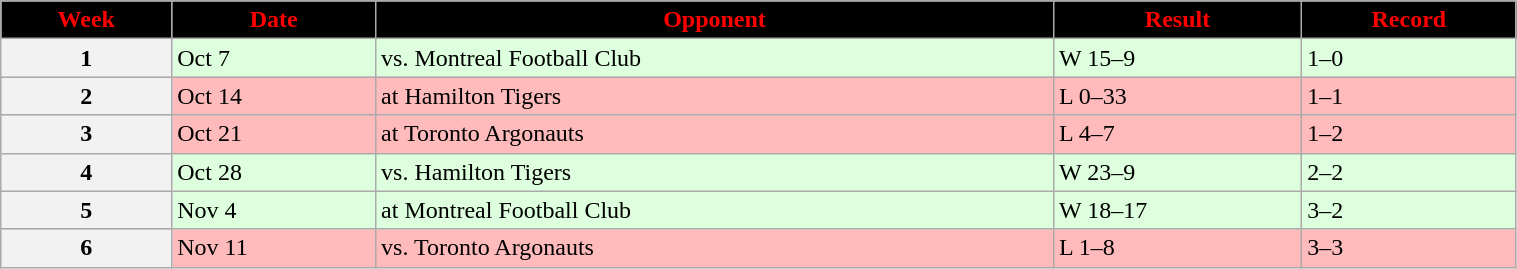<table class="wikitable" width="80%">
<tr align="center"  style="background:black;color:red;">
<td><strong>Week</strong></td>
<td><strong>Date</strong></td>
<td><strong>Opponent</strong></td>
<td><strong>Result</strong></td>
<td><strong>Record</strong></td>
</tr>
<tr style="background:#ddffdd">
<th>1</th>
<td>Oct 7</td>
<td>vs. Montreal Football Club</td>
<td>W 15–9</td>
<td>1–0</td>
</tr>
<tr style="background:#ffbbbb">
<th>2</th>
<td>Oct 14</td>
<td>at Hamilton Tigers</td>
<td>L 0–33</td>
<td>1–1</td>
</tr>
<tr style="background:#ffbbbb">
<th>3</th>
<td>Oct 21</td>
<td>at Toronto Argonauts</td>
<td>L 4–7</td>
<td>1–2</td>
</tr>
<tr style="background:#ddffdd">
<th>4</th>
<td>Oct 28</td>
<td>vs. Hamilton Tigers</td>
<td>W 23–9</td>
<td>2–2</td>
</tr>
<tr style="background:#ddffdd">
<th>5</th>
<td>Nov 4</td>
<td>at Montreal Football Club</td>
<td>W 18–17</td>
<td>3–2</td>
</tr>
<tr style="background:#ffbbbb">
<th>6</th>
<td>Nov 11</td>
<td>vs. Toronto Argonauts</td>
<td>L 1–8</td>
<td>3–3</td>
</tr>
</table>
